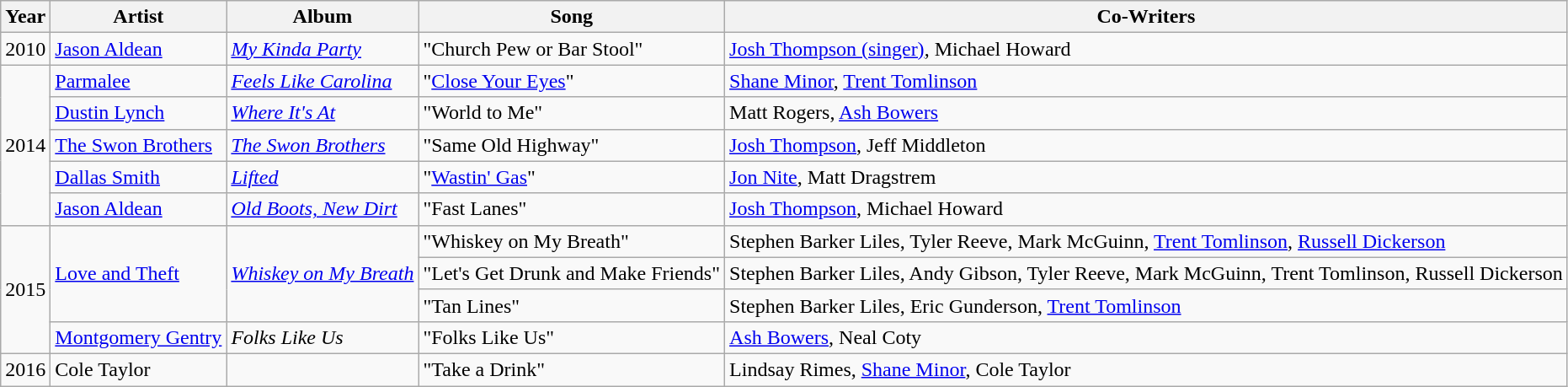<table class="wikitable">
<tr>
<th>Year</th>
<th>Artist</th>
<th>Album</th>
<th>Song</th>
<th>Co-Writers</th>
</tr>
<tr>
<td>2010</td>
<td><a href='#'>Jason Aldean</a></td>
<td><em><a href='#'>My Kinda Party</a></em></td>
<td>"Church Pew or Bar Stool"</td>
<td><a href='#'>Josh Thompson (singer)</a>, Michael Howard</td>
</tr>
<tr>
<td rowspan="5">2014</td>
<td><a href='#'>Parmalee</a></td>
<td><em><a href='#'>Feels Like Carolina</a></em></td>
<td>"<a href='#'>Close Your Eyes</a>"</td>
<td><a href='#'>Shane Minor</a>, <a href='#'>Trent Tomlinson</a></td>
</tr>
<tr>
<td><a href='#'>Dustin Lynch</a></td>
<td><em><a href='#'>Where It's At</a></em></td>
<td>"World to Me"</td>
<td>Matt Rogers, <a href='#'>Ash Bowers</a></td>
</tr>
<tr>
<td><a href='#'>The Swon Brothers</a></td>
<td><em><a href='#'>The Swon Brothers</a></em></td>
<td>"Same Old Highway"</td>
<td><a href='#'>Josh Thompson</a>, Jeff Middleton</td>
</tr>
<tr>
<td><a href='#'>Dallas Smith</a></td>
<td><em><a href='#'>Lifted</a></em></td>
<td>"<a href='#'>Wastin' Gas</a>"</td>
<td><a href='#'>Jon Nite</a>, Matt Dragstrem</td>
</tr>
<tr>
<td><a href='#'>Jason Aldean</a></td>
<td><em><a href='#'>Old Boots, New Dirt</a></em></td>
<td>"Fast Lanes"</td>
<td><a href='#'>Josh Thompson</a>, Michael Howard</td>
</tr>
<tr>
<td rowspan="4">2015</td>
<td rowspan="3"><a href='#'>Love and Theft</a></td>
<td rowspan="3"><em><a href='#'>Whiskey on My Breath</a></em></td>
<td>"Whiskey on My Breath"</td>
<td>Stephen Barker Liles, Tyler Reeve, Mark McGuinn, <a href='#'>Trent Tomlinson</a>, <a href='#'>Russell Dickerson</a></td>
</tr>
<tr>
<td>"Let's Get Drunk and Make Friends"</td>
<td>Stephen Barker Liles, Andy Gibson, Tyler Reeve, Mark McGuinn, Trent Tomlinson, Russell Dickerson</td>
</tr>
<tr>
<td>"Tan Lines"</td>
<td>Stephen Barker Liles, Eric Gunderson, <a href='#'>Trent Tomlinson</a></td>
</tr>
<tr>
<td><a href='#'>Montgomery Gentry</a></td>
<td><em>Folks Like Us</em></td>
<td>"Folks Like Us"</td>
<td><a href='#'>Ash Bowers</a>, Neal Coty</td>
</tr>
<tr>
<td>2016</td>
<td>Cole Taylor</td>
<td></td>
<td>"Take a Drink"</td>
<td>Lindsay Rimes, <a href='#'>Shane Minor</a>, Cole Taylor</td>
</tr>
</table>
